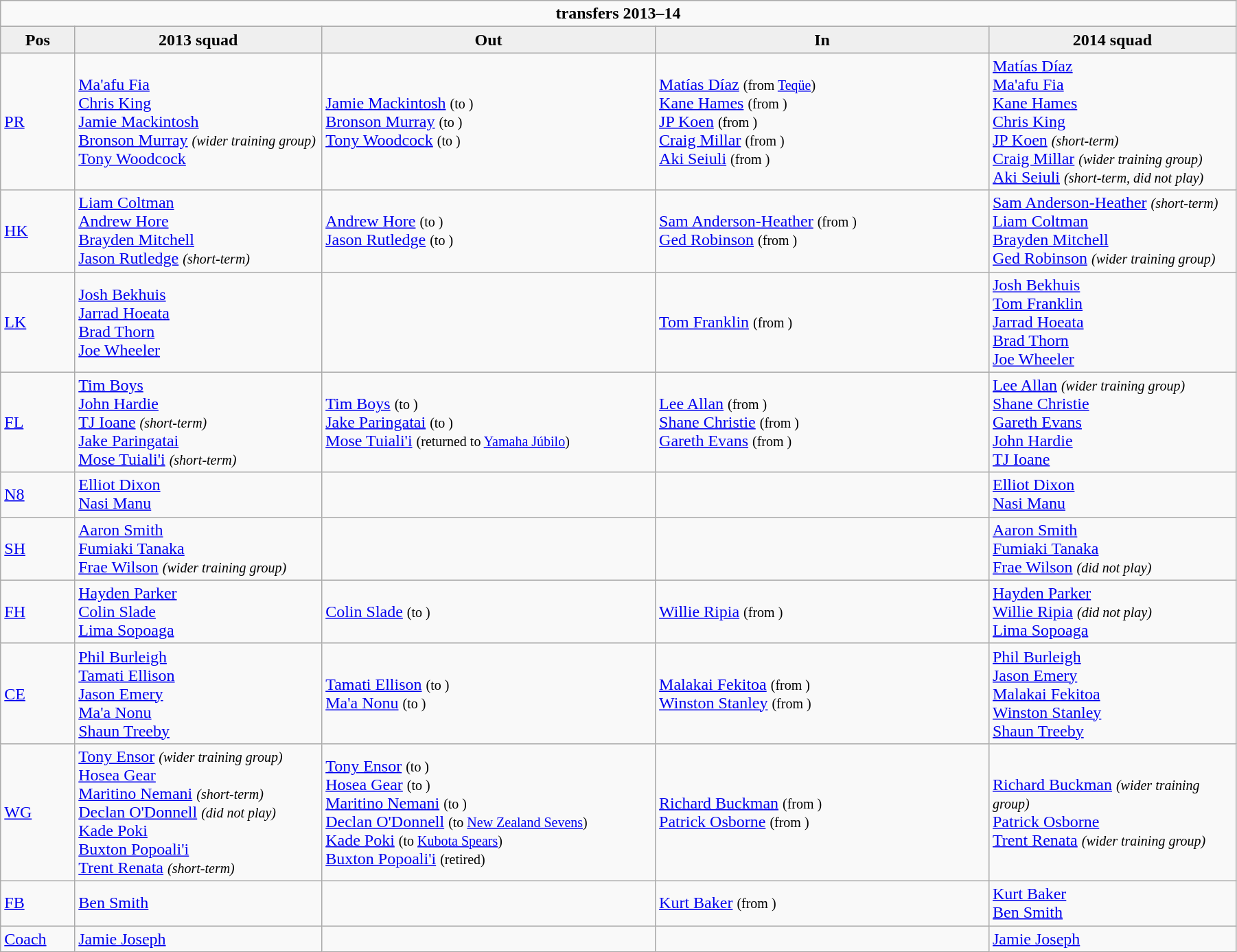<table class="wikitable" style="text-align: left; width:95%">
<tr>
<td colspan="100%" style="text-align:center;"><strong> transfers 2013–14</strong></td>
</tr>
<tr>
<th style="background:#efefef; width:6%;">Pos</th>
<th style="background:#efefef; width:20%;">2013 squad</th>
<th style="background:#efefef; width:27%;">Out</th>
<th style="background:#efefef; width:27%;">In</th>
<th style="background:#efefef; width:20%;">2014 squad</th>
</tr>
<tr>
<td><a href='#'>PR</a></td>
<td> <a href='#'>Ma'afu Fia</a><br><a href='#'>Chris King</a><br><a href='#'>Jamie Mackintosh</a><br><a href='#'>Bronson Murray</a> <small><em>(wider training group)</em></small><br><a href='#'>Tony Woodcock</a></td>
<td>  <a href='#'>Jamie Mackintosh</a> <small>(to )</small><br> <a href='#'>Bronson Murray</a> <small>(to )</small><br> <a href='#'>Tony Woodcock</a> <small>(to )</small></td>
<td>  <a href='#'>Matías Díaz</a> <small>(from  <a href='#'>Teqüe</a>)</small><br> <a href='#'>Kane Hames</a> <small>(from )</small><br> <a href='#'>JP Koen</a> <small>(from )</small><br> <a href='#'>Craig Millar</a> <small>(from )</small><br> <a href='#'>Aki Seiuli</a> <small>(from )</small></td>
<td> <a href='#'>Matías Díaz</a><br><a href='#'>Ma'afu Fia</a><br><a href='#'>Kane Hames</a><br><a href='#'>Chris King</a><br><a href='#'>JP Koen</a> <small><em>(short-term)</em></small><br><a href='#'>Craig Millar</a> <small><em>(wider training group)</em></small><br><a href='#'>Aki Seiuli</a> <small><em>(short-term, did not play)</em></small></td>
</tr>
<tr>
<td><a href='#'>HK</a></td>
<td> <a href='#'>Liam Coltman</a><br><a href='#'>Andrew Hore</a><br><a href='#'>Brayden Mitchell</a><br><a href='#'>Jason Rutledge</a> <small><em>(short-term)</em></small></td>
<td>  <a href='#'>Andrew Hore</a> <small>(to )</small><br> <a href='#'>Jason Rutledge</a> <small>(to )</small></td>
<td>  <a href='#'>Sam Anderson-Heather</a> <small>(from )</small><br> <a href='#'>Ged Robinson</a> <small>(from )</small></td>
<td> <a href='#'>Sam Anderson-Heather</a> <small><em>(short-term)</em></small><br><a href='#'>Liam Coltman</a><br><a href='#'>Brayden Mitchell</a><br><a href='#'>Ged Robinson</a> <small><em>(wider training group)</em></small></td>
</tr>
<tr>
<td><a href='#'>LK</a></td>
<td> <a href='#'>Josh Bekhuis</a><br><a href='#'>Jarrad Hoeata</a><br><a href='#'>Brad Thorn</a><br><a href='#'>Joe Wheeler</a></td>
<td></td>
<td>  <a href='#'>Tom Franklin</a> <small>(from )</small></td>
<td> <a href='#'>Josh Bekhuis</a><br><a href='#'>Tom Franklin</a><br><a href='#'>Jarrad Hoeata</a><br><a href='#'>Brad Thorn</a><br><a href='#'>Joe Wheeler</a></td>
</tr>
<tr>
<td><a href='#'>FL</a></td>
<td> <a href='#'>Tim Boys</a><br><a href='#'>John Hardie</a><br><a href='#'>TJ Ioane</a> <small><em>(short-term)</em></small><br><a href='#'>Jake Paringatai</a><br><a href='#'>Mose Tuiali'i</a> <small><em>(short-term)</em></small></td>
<td>  <a href='#'>Tim Boys</a> <small>(to )</small><br> <a href='#'>Jake Paringatai</a> <small>(to )</small><br> <a href='#'>Mose Tuiali'i</a> <small>(returned to  <a href='#'>Yamaha Júbilo</a>)</small></td>
<td>  <a href='#'>Lee Allan</a> <small>(from )</small><br> <a href='#'>Shane Christie</a> <small>(from )</small><br> <a href='#'>Gareth Evans</a> <small>(from )</small></td>
<td> <a href='#'>Lee Allan</a> <small><em>(wider training group)</em></small><br><a href='#'>Shane Christie</a><br><a href='#'>Gareth Evans</a><br><a href='#'>John Hardie</a><br><a href='#'>TJ Ioane</a></td>
</tr>
<tr>
<td><a href='#'>N8</a></td>
<td> <a href='#'>Elliot Dixon</a><br><a href='#'>Nasi Manu</a></td>
<td></td>
<td></td>
<td> <a href='#'>Elliot Dixon</a><br><a href='#'>Nasi Manu</a></td>
</tr>
<tr>
<td><a href='#'>SH</a></td>
<td> <a href='#'>Aaron Smith</a><br><a href='#'>Fumiaki Tanaka</a><br><a href='#'>Frae Wilson</a> <small><em>(wider training group)</em></small></td>
<td></td>
<td></td>
<td> <a href='#'>Aaron Smith</a><br><a href='#'>Fumiaki Tanaka</a><br><a href='#'>Frae Wilson</a> <small><em>(did not play)</em></small></td>
</tr>
<tr>
<td><a href='#'>FH</a></td>
<td> <a href='#'>Hayden Parker</a><br><a href='#'>Colin Slade</a><br><a href='#'>Lima Sopoaga</a></td>
<td>  <a href='#'>Colin Slade</a> <small>(to )</small></td>
<td>  <a href='#'>Willie Ripia</a> <small>(from )</small></td>
<td> <a href='#'>Hayden Parker</a><br><a href='#'>Willie Ripia</a> <small><em>(did not play)</em></small><br><a href='#'>Lima Sopoaga</a></td>
</tr>
<tr>
<td><a href='#'>CE</a></td>
<td> <a href='#'>Phil Burleigh</a><br><a href='#'>Tamati Ellison</a><br><a href='#'>Jason Emery</a><br><a href='#'>Ma'a Nonu</a><br><a href='#'>Shaun Treeby</a></td>
<td>  <a href='#'>Tamati Ellison</a> <small>(to )</small><br> <a href='#'>Ma'a Nonu</a> <small>(to )</small></td>
<td>  <a href='#'>Malakai Fekitoa</a> <small>(from )</small><br> <a href='#'>Winston Stanley</a> <small>(from )</small></td>
<td> <a href='#'>Phil Burleigh</a><br><a href='#'>Jason Emery</a><br><a href='#'>Malakai Fekitoa</a><br><a href='#'>Winston Stanley</a><br><a href='#'>Shaun Treeby</a></td>
</tr>
<tr>
<td><a href='#'>WG</a></td>
<td> <a href='#'>Tony Ensor</a> <small><em>(wider training group)</em></small><br><a href='#'>Hosea Gear</a><br><a href='#'>Maritino Nemani</a> <small><em>(short-term)</em></small><br><a href='#'>Declan O'Donnell</a> <small><em>(did not play)</em></small><br><a href='#'>Kade Poki</a><br><a href='#'>Buxton Popoali'i</a><br><a href='#'>Trent Renata</a> <small><em>(short-term)</em></small></td>
<td>  <a href='#'>Tony Ensor</a> <small>(to )</small><br> <a href='#'>Hosea Gear</a> <small>(to )</small><br> <a href='#'>Maritino Nemani</a> <small>(to )</small><br> <a href='#'>Declan O'Donnell</a> <small>(to <a href='#'>New Zealand Sevens</a>)</small><br> <a href='#'>Kade Poki</a> <small>(to  <a href='#'>Kubota Spears</a>)</small><br> <a href='#'>Buxton Popoali'i</a> <small>(retired)</small></td>
<td>  <a href='#'>Richard Buckman</a> <small>(from )</small><br> <a href='#'>Patrick Osborne</a> <small>(from )</small></td>
<td> <a href='#'>Richard Buckman</a> <small><em>(wider training group)</em></small><br><a href='#'>Patrick Osborne</a><br><a href='#'>Trent Renata</a> <small><em>(wider training group)</em></small></td>
</tr>
<tr>
<td><a href='#'>FB</a></td>
<td> <a href='#'>Ben Smith</a></td>
<td></td>
<td>  <a href='#'>Kurt Baker</a> <small>(from )</small></td>
<td> <a href='#'>Kurt Baker</a><br><a href='#'>Ben Smith</a></td>
</tr>
<tr>
<td><a href='#'>Coach</a></td>
<td> <a href='#'>Jamie Joseph</a></td>
<td></td>
<td></td>
<td> <a href='#'>Jamie Joseph</a></td>
</tr>
</table>
